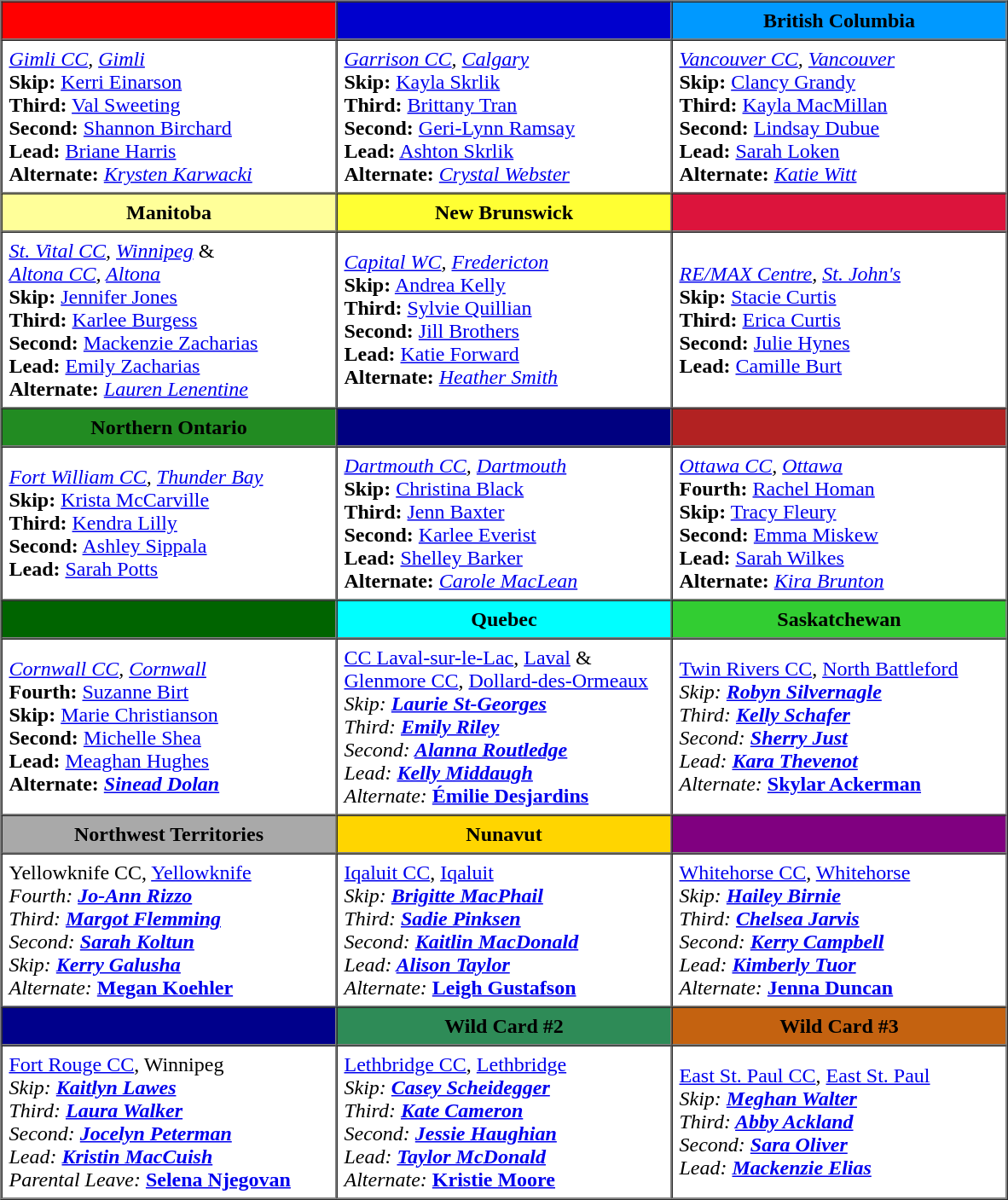<table border=1 cellpadding=5 cellspacing=0>
<tr>
<th bgcolor="#FF0000" width="250"> </th>
<th bgcolor="#0000CD" width="250"> </th>
<th bgcolor="#0099FF" width="250"> British Columbia</th>
</tr>
<tr>
<td><em><a href='#'>Gimli CC</a>, <a href='#'>Gimli</a></em><br><strong>Skip:</strong> <a href='#'>Kerri Einarson</a><br>
<strong>Third:</strong> <a href='#'>Val Sweeting</a><br>
<strong>Second:</strong> <a href='#'>Shannon Birchard</a><br>
<strong>Lead:</strong> <a href='#'>Briane Harris</a><br>
<strong>Alternate:</strong> <em><a href='#'>Krysten Karwacki</a></em></td>
<td><em><a href='#'>Garrison CC</a>, <a href='#'>Calgary</a></em><br><strong>Skip:</strong> <a href='#'>Kayla Skrlik</a><br>
<strong>Third:</strong> <a href='#'>Brittany Tran</a><br>
<strong>Second:</strong> <a href='#'>Geri-Lynn Ramsay</a><br>
<strong>Lead:</strong> <a href='#'>Ashton Skrlik</a><br>
<strong>Alternate:</strong> <em><a href='#'>Crystal Webster</a></em></td>
<td><em><a href='#'>Vancouver CC</a>, <a href='#'>Vancouver</a></em><br><strong>Skip:</strong> <a href='#'>Clancy Grandy</a><br>
<strong>Third:</strong> <a href='#'>Kayla MacMillan</a><br>
<strong>Second:</strong> <a href='#'>Lindsay Dubue</a><br>
<strong>Lead:</strong> <a href='#'>Sarah Loken</a><br>
<strong>Alternate:</strong> <em><a href='#'>Katie Witt</a></em></td>
</tr>
<tr>
<th bgcolor="#FFFF99" width="250"> Manitoba</th>
<th bgcolor="#FFFF33" width="250"> New Brunswick</th>
<th bgcolor="#DC143C" width="250"> </th>
</tr>
<tr>
<td><em><a href='#'>St. Vital CC</a>, <a href='#'>Winnipeg</a></em> &<br><em><a href='#'>Altona CC</a>, <a href='#'>Altona</a></em><br><strong>Skip:</strong> <a href='#'>Jennifer Jones</a><br>
<strong>Third:</strong> <a href='#'>Karlee Burgess</a><br>
<strong>Second:</strong> <a href='#'>Mackenzie Zacharias</a><br>
<strong>Lead:</strong> <a href='#'>Emily Zacharias</a><br>
<strong>Alternate:</strong> <em><a href='#'>Lauren Lenentine</a></em></td>
<td><em><a href='#'>Capital WC</a>, <a href='#'>Fredericton</a></em><br><strong>Skip:</strong> <a href='#'>Andrea Kelly</a><br>
<strong>Third:</strong> <a href='#'>Sylvie Quillian</a><br>
<strong>Second:</strong> <a href='#'>Jill Brothers</a><br>
<strong>Lead:</strong> <a href='#'>Katie Forward</a><br>
<strong>Alternate:</strong> <em><a href='#'>Heather Smith</a></em></td>
<td><em><a href='#'>RE/MAX Centre</a>, <a href='#'>St. John's</a></em><br><strong>Skip:</strong> <a href='#'>Stacie Curtis</a><br>
<strong>Third:</strong> <a href='#'>Erica Curtis</a><br>
<strong>Second:</strong> <a href='#'>Julie Hynes</a><br>
<strong>Lead:</strong> <a href='#'>Camille Burt</a></td>
</tr>
<tr>
<th bgcolor="#228B22" width="250"> Northern Ontario</th>
<th bgcolor="#000080" width="250"> </th>
<th bgcolor="#B22222" width="250"> </th>
</tr>
<tr>
<td><em><a href='#'>Fort William CC</a>, <a href='#'>Thunder Bay</a></em><br><strong>Skip:</strong> <a href='#'>Krista McCarville</a><br>
<strong>Third:</strong> <a href='#'>Kendra Lilly</a><br>
<strong>Second:</strong> <a href='#'>Ashley Sippala</a><br>
<strong>Lead:</strong> <a href='#'>Sarah Potts</a></td>
<td><em><a href='#'>Dartmouth CC</a>, <a href='#'>Dartmouth</a></em><br><strong>Skip:</strong> <a href='#'>Christina Black</a><br>
<strong>Third:</strong> <a href='#'>Jenn Baxter</a><br>
<strong>Second:</strong> <a href='#'>Karlee Everist</a><br>
<strong>Lead:</strong> <a href='#'>Shelley Barker</a><br>
<strong>Alternate:</strong> <em><a href='#'>Carole MacLean</a></em></td>
<td><em><a href='#'>Ottawa CC</a>, <a href='#'>Ottawa</a></em><br><strong>Fourth:</strong> <a href='#'>Rachel Homan</a><br>
<strong>Skip:</strong> <a href='#'>Tracy Fleury</a><br>
<strong>Second:</strong> <a href='#'>Emma Miskew</a><br>
<strong>Lead:</strong> <a href='#'>Sarah Wilkes</a><br>
<strong>Alternate:</strong> <em><a href='#'>Kira Brunton</a></em></td>
</tr>
<tr>
<th bgcolor="#006400" width="250"> </th>
<th bgcolor="#00FFFF" width="250"> Quebec</th>
<th bgcolor="#32CD32" width="250"> Saskatchewan</th>
</tr>
<tr>
<td><em><a href='#'>Cornwall CC</a>, <a href='#'>Cornwall</a></em><br><strong>Fourth:</strong> <a href='#'>Suzanne Birt</a><br>
<strong>Skip:</strong> <a href='#'>Marie Christianson</a><br>
<strong>Second:</strong> <a href='#'>Michelle Shea</a><br>
<strong>Lead:</strong> <a href='#'>Meaghan Hughes</a><br>
<strong>Alternate:<strong><em> <a href='#'>Sinead Dolan</a><em></td>
<td></em><a href='#'>CC Laval-sur-le-Lac</a>, <a href='#'>Laval</a> &<br><a href='#'>Glenmore CC</a>, <a href='#'>Dollard-des-Ormeaux</a><em><br></strong>Skip:<strong> <a href='#'>Laurie St-Georges</a><br>
</strong>Third:<strong> <a href='#'>Emily Riley</a><br>
</strong>Second:<strong> <a href='#'>Alanna Routledge</a><br>
</strong>Lead:<strong> <a href='#'>Kelly Middaugh</a><br>
</strong>Alternate:<strong> </em><a href='#'>Émilie Desjardins</a><em></td>
<td></em><a href='#'>Twin Rivers CC</a>, <a href='#'>North Battleford</a><em><br></strong>Skip:<strong> <a href='#'>Robyn Silvernagle</a><br>
</strong>Third:<strong> <a href='#'>Kelly Schafer</a><br>
</strong>Second:<strong> <a href='#'>Sherry Just</a><br>
</strong>Lead:<strong> <a href='#'>Kara Thevenot</a><br>
</strong>Alternate:<strong> </em><a href='#'>Skylar Ackerman</a><em></td>
</tr>
<tr>
<th bgcolor="#A9A9A9" width="250"> Northwest Territories</th>
<th bgcolor="#FFDD500" width="250"> Nunavut</th>
<th bgcolor="#800080" width="250"> </th>
</tr>
<tr>
<td></em>Yellowknife CC, <a href='#'>Yellowknife</a><em><br></strong>Fourth:<strong> <a href='#'>Jo-Ann Rizzo</a><br>
</strong>Third:<strong> <a href='#'>Margot Flemming</a><br>
</strong>Second:<strong> <a href='#'>Sarah Koltun</a><br>
</strong>Skip:<strong> <a href='#'>Kerry Galusha</a><br>
</strong>Alternate:<strong> </em><a href='#'>Megan Koehler</a><em></td>
<td></em><a href='#'>Iqaluit CC</a>, <a href='#'>Iqaluit</a><em><br></strong>Skip:<strong> <a href='#'>Brigitte MacPhail</a><br>
</strong>Third:<strong> <a href='#'>Sadie Pinksen</a><br>
</strong>Second:<strong> <a href='#'>Kaitlin MacDonald</a><br>
</strong>Lead:<strong> <a href='#'>Alison Taylor</a><br>
</strong>Alternate:<strong> </em><a href='#'>Leigh Gustafson</a><em></td>
<td></em><a href='#'>Whitehorse CC</a>, <a href='#'>Whitehorse</a><em><br></strong>Skip:<strong> <a href='#'>Hailey Birnie</a><br>
</strong>Third:<strong> <a href='#'>Chelsea Jarvis</a><br>
</strong>Second:<strong> <a href='#'>Kerry Campbell</a> <br>
</strong>Lead:<strong> <a href='#'>Kimberly Tuor</a><br>
</strong>Alternate:<strong> </em><a href='#'>Jenna Duncan</a><em></td>
</tr>
<tr>
<th bgcolor="#00008B" width="250"> </th>
<th bgcolor="#2E8B57" width="250"> Wild Card #2</th>
<th bgcolor="#C46210" width="250"> Wild Card #3</th>
</tr>
<tr>
<td></em><a href='#'>Fort Rouge CC</a>, Winnipeg<em><br></strong>Skip:<strong> <a href='#'>Kaitlyn Lawes</a><br>
</strong>Third:<strong> <a href='#'>Laura Walker</a><br>
</strong>Second:<strong> <a href='#'>Jocelyn Peterman</a><br>
</strong>Lead:<strong> <a href='#'>Kristin MacCuish</a><br>
</strong>Parental Leave:<strong> </em><a href='#'>Selena Njegovan</a><em></td>
<td></em><a href='#'>Lethbridge CC</a>, <a href='#'>Lethbridge</a><em><br></strong>Skip:<strong> <a href='#'>Casey Scheidegger</a><br>
</strong>Third:<strong> <a href='#'>Kate Cameron</a><br>
</strong>Second:<strong> <a href='#'>Jessie Haughian</a><br>
</strong>Lead:<strong> <a href='#'>Taylor McDonald</a><br>
</strong>Alternate:<strong> </em><a href='#'>Kristie Moore</a><em></td>
<td></em><a href='#'>East St. Paul CC</a>, <a href='#'>East St. Paul</a><em><br></strong>Skip:<strong> <a href='#'>Meghan Walter</a><br>
</strong>Third:<strong> <a href='#'>Abby Ackland</a><br>
</strong>Second:<strong> <a href='#'>Sara Oliver</a><br>
</strong>Lead:<strong> <a href='#'>Mackenzie Elias</a></td>
</tr>
</table>
